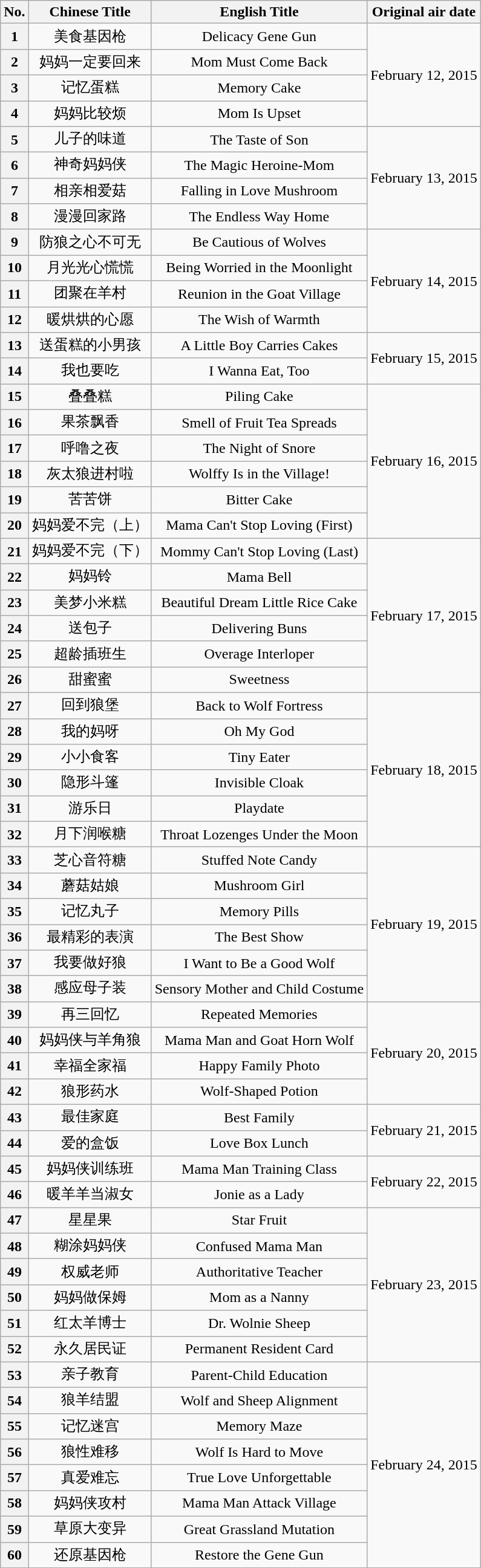<table class="wikitable" style="text-align:center;">
<tr>
<th>No.</th>
<th>Chinese Title</th>
<th>English Title</th>
<th>Original air date</th>
</tr>
<tr>
<th>1</th>
<td>美食基因枪</td>
<td>Delicacy Gene Gun</td>
<td rowspan="4">February 12, 2015</td>
</tr>
<tr>
<th>2</th>
<td>妈妈一定要回来</td>
<td>Mom Must Come Back</td>
</tr>
<tr>
<th>3</th>
<td>记忆蛋糕</td>
<td>Memory Cake</td>
</tr>
<tr>
<th>4</th>
<td>妈妈比较烦</td>
<td>Mom Is Upset</td>
</tr>
<tr>
<th>5</th>
<td>儿子的味道</td>
<td>The Taste of Son</td>
<td rowspan="4">February 13, 2015</td>
</tr>
<tr>
<th>6</th>
<td>神奇妈妈侠</td>
<td>The Magic Heroine-Mom</td>
</tr>
<tr>
<th>7</th>
<td>相亲相爱菇</td>
<td>Falling in Love Mushroom</td>
</tr>
<tr>
<th>8</th>
<td>漫漫回家路</td>
<td>The Endless Way Home</td>
</tr>
<tr>
<th>9</th>
<td>防狼之心不可无</td>
<td>Be Cautious of Wolves</td>
<td rowspan="4">February 14, 2015</td>
</tr>
<tr>
<th>10</th>
<td>月光光心慌慌</td>
<td>Being Worried in the Moonlight</td>
</tr>
<tr>
<th>11</th>
<td>团聚在羊村</td>
<td>Reunion in the Goat Village</td>
</tr>
<tr>
<th>12</th>
<td>暖烘烘的心愿</td>
<td>The Wish of Warmth</td>
</tr>
<tr>
<th>13</th>
<td>送蛋糕的小男孩</td>
<td>A Little Boy Carries Cakes</td>
<td rowspan="2">February 15, 2015</td>
</tr>
<tr>
<th>14</th>
<td>我也要吃</td>
<td>I Wanna Eat, Too</td>
</tr>
<tr>
<th>15</th>
<td>叠叠糕</td>
<td>Piling Cake</td>
<td rowspan="6">February 16, 2015</td>
</tr>
<tr>
<th>16</th>
<td>果茶飘香</td>
<td>Smell of Fruit Tea Spreads</td>
</tr>
<tr>
<th>17</th>
<td>呼噜之夜</td>
<td>The Night of Snore</td>
</tr>
<tr>
<th>18</th>
<td>灰太狼进村啦</td>
<td>Wolffy Is in the Village!</td>
</tr>
<tr>
<th>19</th>
<td>苦苦饼</td>
<td>Bitter Cake</td>
</tr>
<tr>
<th>20</th>
<td>妈妈爱不完（上）</td>
<td>Mama Can't Stop Loving (First)</td>
</tr>
<tr>
<th>21</th>
<td>妈妈爱不完（下）</td>
<td>Mommy Can't Stop Loving (Last)</td>
<td rowspan="6">February 17, 2015</td>
</tr>
<tr>
<th>22</th>
<td>妈妈铃</td>
<td>Mama Bell</td>
</tr>
<tr>
<th>23</th>
<td>美梦小米糕</td>
<td>Beautiful Dream Little Rice Cake</td>
</tr>
<tr>
<th>24</th>
<td>送包子</td>
<td>Delivering Buns</td>
</tr>
<tr>
<th>25</th>
<td>超龄插班生</td>
<td>Overage Interloper</td>
</tr>
<tr>
<th>26</th>
<td>甜蜜蜜</td>
<td>Sweetness</td>
</tr>
<tr>
<th>27</th>
<td>回到狼堡</td>
<td>Back to Wolf Fortress</td>
<td rowspan="6">February 18, 2015</td>
</tr>
<tr>
<th>28</th>
<td>我的妈呀</td>
<td>Oh My God</td>
</tr>
<tr>
<th>29</th>
<td>小小食客</td>
<td>Tiny Eater</td>
</tr>
<tr>
<th>30</th>
<td>隐形斗篷</td>
<td>Invisible Cloak</td>
</tr>
<tr>
<th>31</th>
<td>游乐日</td>
<td>Playdate</td>
</tr>
<tr>
<th>32</th>
<td>月下润喉糖</td>
<td>Throat Lozenges Under the Moon</td>
</tr>
<tr>
<th>33</th>
<td>芝心音符糖</td>
<td>Stuffed Note Candy</td>
<td rowspan="6">February 19, 2015</td>
</tr>
<tr>
<th>34</th>
<td>蘑菇姑娘</td>
<td>Mushroom Girl</td>
</tr>
<tr>
<th>35</th>
<td>记忆丸子</td>
<td>Memory Pills</td>
</tr>
<tr>
<th>36</th>
<td>最精彩的表演</td>
<td>The Best Show</td>
</tr>
<tr>
<th>37</th>
<td>我要做好狼</td>
<td>I Want to Be a Good Wolf</td>
</tr>
<tr>
<th>38</th>
<td>感应母子装</td>
<td>Sensory Mother and Child Costume</td>
</tr>
<tr>
<th>39</th>
<td>再三回忆</td>
<td>Repeated Memories</td>
<td rowspan="4">February 20, 2015</td>
</tr>
<tr>
<th>40</th>
<td>妈妈侠与羊角狼</td>
<td>Mama Man and Goat Horn Wolf</td>
</tr>
<tr>
<th>41</th>
<td>幸福全家福</td>
<td>Happy Family Photo</td>
</tr>
<tr>
<th>42</th>
<td>狼形药水</td>
<td>Wolf-Shaped Potion</td>
</tr>
<tr>
<th>43</th>
<td>最佳家庭</td>
<td>Best Family</td>
<td rowspan="2">February 21, 2015</td>
</tr>
<tr>
<th>44</th>
<td>爱的盒饭</td>
<td>Love Box Lunch</td>
</tr>
<tr>
<th>45</th>
<td>妈妈侠训练班</td>
<td>Mama Man Training Class</td>
<td rowspan="2">February 22, 2015</td>
</tr>
<tr>
<th>46</th>
<td>暖羊羊当淑女</td>
<td>Jonie as a Lady</td>
</tr>
<tr>
<th>47</th>
<td>星星果</td>
<td>Star Fruit</td>
<td rowspan="6">February 23, 2015</td>
</tr>
<tr>
<th>48</th>
<td>糊涂妈妈侠</td>
<td>Confused Mama Man</td>
</tr>
<tr>
<th>49</th>
<td>权威老师</td>
<td>Authoritative Teacher</td>
</tr>
<tr>
<th>50</th>
<td>妈妈做保姆</td>
<td>Mom as a Nanny</td>
</tr>
<tr>
<th>51</th>
<td>红太羊博士</td>
<td>Dr. Wolnie Sheep</td>
</tr>
<tr>
<th>52</th>
<td>永久居民证</td>
<td>Permanent Resident Card</td>
</tr>
<tr>
<th>53</th>
<td>亲子教育</td>
<td>Parent-Child Education</td>
<td rowspan="8">February 24, 2015</td>
</tr>
<tr>
<th>54</th>
<td>狼羊结盟</td>
<td>Wolf and Sheep Alignment</td>
</tr>
<tr>
<th>55</th>
<td>记忆迷宫</td>
<td>Memory Maze</td>
</tr>
<tr>
<th>56</th>
<td>狼性难移</td>
<td>Wolf Is Hard to Move</td>
</tr>
<tr>
<th>57</th>
<td>真爱难忘</td>
<td>True Love Unforgettable</td>
</tr>
<tr>
<th>58</th>
<td>妈妈侠攻村</td>
<td>Mama Man Attack Village</td>
</tr>
<tr>
<th>59</th>
<td>草原大变异</td>
<td>Great Grassland Mutation</td>
</tr>
<tr>
<th>60</th>
<td>还原基因枪</td>
<td>Restore the Gene Gun</td>
</tr>
<tr>
</tr>
</table>
